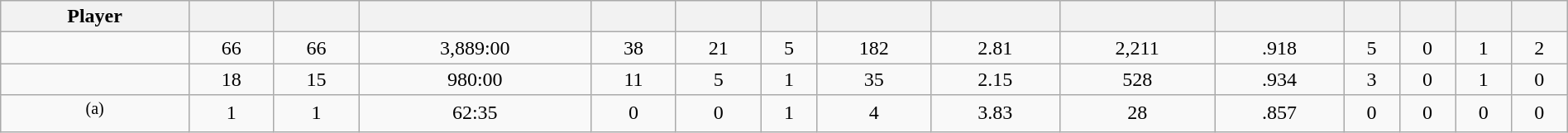<table class="wikitable sortable" style="width:100%; text-align:center;">
<tr>
<th>Player</th>
<th></th>
<th></th>
<th></th>
<th></th>
<th></th>
<th></th>
<th></th>
<th></th>
<th></th>
<th></th>
<th></th>
<th></th>
<th></th>
<th></th>
</tr>
<tr>
<td style=white-space:nowrap></td>
<td>66</td>
<td>66</td>
<td>3,889:00</td>
<td>38</td>
<td>21</td>
<td>5</td>
<td>182</td>
<td>2.81</td>
<td>2,211</td>
<td>.918</td>
<td>5</td>
<td>0</td>
<td>1</td>
<td>2</td>
</tr>
<tr>
<td style=white-space:nowrap></td>
<td>18</td>
<td>15</td>
<td>980:00</td>
<td>11</td>
<td>5</td>
<td>1</td>
<td>35</td>
<td>2.15</td>
<td>528</td>
<td>.934</td>
<td>3</td>
<td>0</td>
<td>1</td>
<td>0</td>
</tr>
<tr>
<td style=white-space:nowrap><sup>(a)</sup></td>
<td>1</td>
<td>1</td>
<td>62:35</td>
<td>0</td>
<td>0</td>
<td>1</td>
<td>4</td>
<td>3.83</td>
<td>28</td>
<td>.857</td>
<td>0</td>
<td>0</td>
<td>0</td>
<td>0</td>
</tr>
</table>
